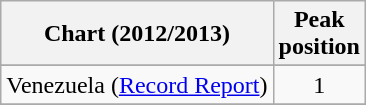<table class="wikitable sortable">
<tr>
<th>Chart (2012/2013)</th>
<th>Peak<br>position</th>
</tr>
<tr>
</tr>
<tr>
</tr>
<tr>
<td>Venezuela (<a href='#'>Record Report</a>)</td>
<td align="center">1</td>
</tr>
<tr>
</tr>
</table>
